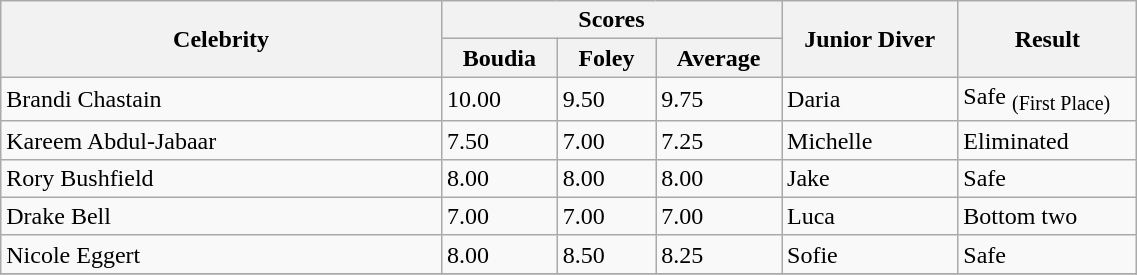<table class="wikitable" width="60%">
<tr>
<th width="25%" rowspan="2">Celebrity</th>
<th width="15%" colspan="3">Scores</th>
<th width="10%" rowspan="2">Junior Diver</th>
<th width="10%" rowspan="2">Result</th>
</tr>
<tr>
<th width="5%">Boudia</th>
<th width="5%">Foley</th>
<th width="5%">Average</th>
</tr>
<tr>
<td>Brandi Chastain</td>
<td>10.00</td>
<td>9.50</td>
<td>9.75</td>
<td>Daria</td>
<td>Safe <sub>(First Place)</sub></td>
</tr>
<tr>
<td>Kareem Abdul-Jabaar</td>
<td>7.50</td>
<td>7.00</td>
<td>7.25</td>
<td>Michelle</td>
<td>Eliminated</td>
</tr>
<tr>
<td>Rory Bushfield</td>
<td>8.00</td>
<td>8.00</td>
<td>8.00</td>
<td>Jake</td>
<td>Safe</td>
</tr>
<tr>
<td>Drake Bell</td>
<td>7.00</td>
<td>7.00</td>
<td>7.00</td>
<td>Luca</td>
<td>Bottom two</td>
</tr>
<tr>
<td>Nicole Eggert</td>
<td>8.00</td>
<td>8.50</td>
<td>8.25</td>
<td>Sofie</td>
<td>Safe</td>
</tr>
<tr>
</tr>
</table>
